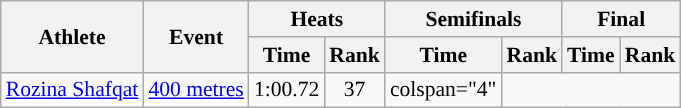<table class=wikitable style="font-size:90%;">
<tr>
<th rowspan=2>Athlete</th>
<th rowspan=2>Event</th>
<th colspan=2>Heats</th>
<th colspan=2>Semifinals</th>
<th colspan=2>Final</th>
</tr>
<tr>
<th>Time</th>
<th>Rank</th>
<th>Time</th>
<th>Rank</th>
<th>Time</th>
<th>Rank</th>
</tr>
<tr>
<td><a href='#'>Rozina Shafqat</a></td>
<td><a href='#'>400 metres</a></td>
<td align="center">1:00.72</td>
<td align="center">37</td>
<td>colspan="4" </td>
</tr>
</table>
